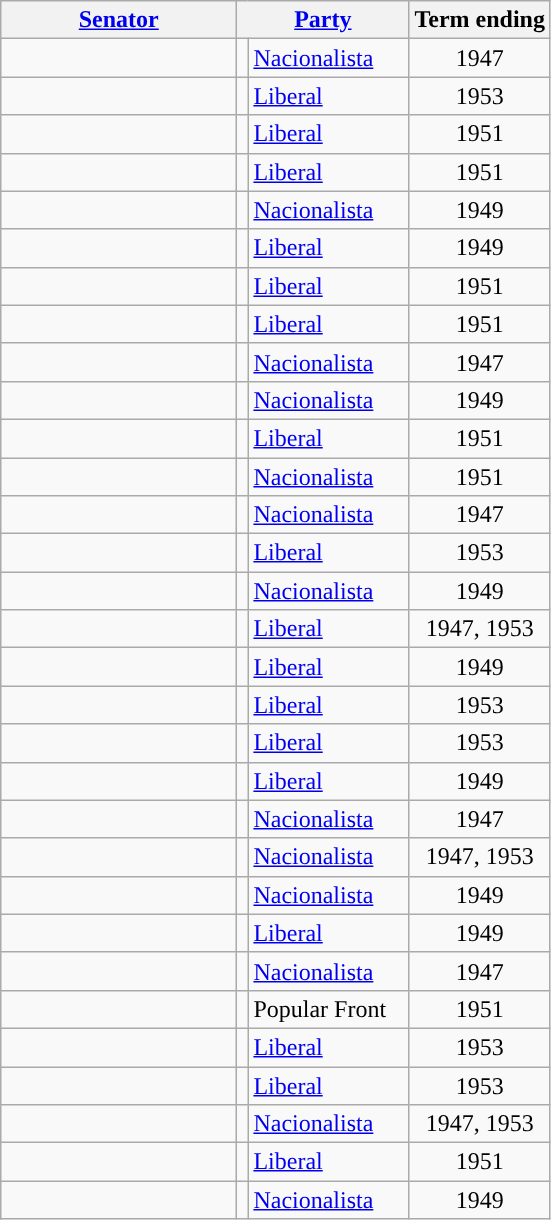<table class="wikitable sortable">
<tr>
<th width="150px"><a href='#'>Senator</a></th>
<th colspan="2"><a href='#'>Party</a></th>
<th>Term ending</th>
</tr>
<tr>
<td></td>
<td></td>
<td><a href='#'>Nacionalista</a></td>
<td align="center">1947</td>
</tr>
<tr>
<td></td>
<td></td>
<td width="100px"><a href='#'>Liberal</a></td>
<td align="center">1953</td>
</tr>
<tr>
<td></td>
<td></td>
<td><a href='#'>Liberal</a></td>
<td align="center">1951</td>
</tr>
<tr>
<td></td>
<td></td>
<td><a href='#'>Liberal</a></td>
<td align="center">1951</td>
</tr>
<tr>
<td></td>
<td></td>
<td><a href='#'>Nacionalista</a></td>
<td align="center">1949</td>
</tr>
<tr>
<td></td>
<td></td>
<td><a href='#'>Liberal</a></td>
<td align="center">1949</td>
</tr>
<tr>
<td></td>
<td></td>
<td><a href='#'>Liberal</a></td>
<td align="center">1951</td>
</tr>
<tr>
<td></td>
<td></td>
<td><a href='#'>Liberal</a></td>
<td align="center">1951</td>
</tr>
<tr>
<td></td>
<td></td>
<td><a href='#'>Nacionalista</a></td>
<td align="center">1947</td>
</tr>
<tr>
<td></td>
<td></td>
<td><a href='#'>Nacionalista</a></td>
<td align="center">1949</td>
</tr>
<tr>
<td></td>
<td></td>
<td><a href='#'>Liberal</a></td>
<td align="center">1951</td>
</tr>
<tr>
<td></td>
<td></td>
<td><a href='#'>Nacionalista</a></td>
<td align="center">1951</td>
</tr>
<tr>
<td></td>
<td></td>
<td><a href='#'>Nacionalista</a></td>
<td align="center">1947</td>
</tr>
<tr>
<td></td>
<td></td>
<td><a href='#'>Liberal</a></td>
<td align="center">1953</td>
</tr>
<tr>
<td></td>
<td></td>
<td><a href='#'>Nacionalista</a></td>
<td align="center">1949</td>
</tr>
<tr>
<td></td>
<td></td>
<td><a href='#'>Liberal</a></td>
<td align="center">1947, 1953</td>
</tr>
<tr>
<td></td>
<td></td>
<td><a href='#'>Liberal</a></td>
<td align="center">1949</td>
</tr>
<tr>
<td></td>
<td></td>
<td><a href='#'>Liberal</a></td>
<td align="center">1953</td>
</tr>
<tr>
<td></td>
<td></td>
<td><a href='#'>Liberal</a></td>
<td align="center">1953</td>
</tr>
<tr>
<td></td>
<td></td>
<td><a href='#'>Liberal</a></td>
<td align="center">1949</td>
</tr>
<tr>
<td></td>
<td></td>
<td><a href='#'>Nacionalista</a></td>
<td align="center">1947</td>
</tr>
<tr>
<td></td>
<td></td>
<td><a href='#'>Nacionalista</a></td>
<td align="center">1947, 1953</td>
</tr>
<tr>
<td></td>
<td></td>
<td><a href='#'>Nacionalista</a></td>
<td align="center">1949</td>
</tr>
<tr>
<td></td>
<td></td>
<td><a href='#'>Liberal</a></td>
<td align="center">1949</td>
</tr>
<tr>
<td></td>
<td></td>
<td><a href='#'>Nacionalista</a></td>
<td align="center">1947</td>
</tr>
<tr>
<td></td>
<td></td>
<td>Popular Front</td>
<td align="center">1951</td>
</tr>
<tr>
<td></td>
<td></td>
<td><a href='#'>Liberal</a></td>
<td align="center">1953</td>
</tr>
<tr>
<td></td>
<td></td>
<td><a href='#'>Liberal</a></td>
<td align="center">1953</td>
</tr>
<tr>
<td></td>
<td></td>
<td><a href='#'>Nacionalista</a></td>
<td align="center">1947, 1953</td>
</tr>
<tr>
<td></td>
<td></td>
<td><a href='#'>Liberal</a></td>
<td align="center">1951</td>
</tr>
<tr>
<td></td>
<td></td>
<td><a href='#'>Nacionalista</a></td>
<td align="center">1949</td>
</tr>
</table>
